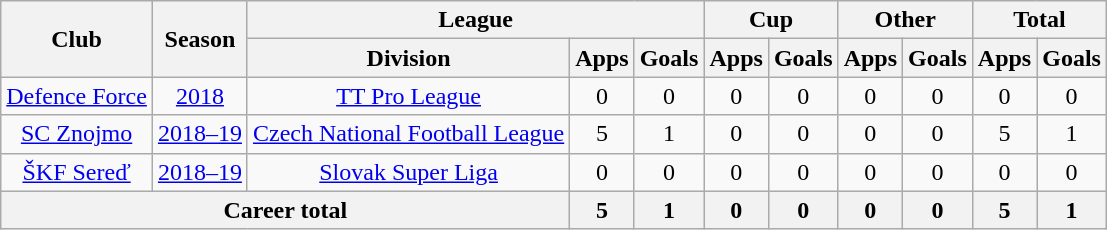<table class="wikitable" style="text-align: center">
<tr>
<th rowspan="2">Club</th>
<th rowspan="2">Season</th>
<th colspan="3">League</th>
<th colspan="2">Cup</th>
<th colspan="2">Other</th>
<th colspan="2">Total</th>
</tr>
<tr>
<th>Division</th>
<th>Apps</th>
<th>Goals</th>
<th>Apps</th>
<th>Goals</th>
<th>Apps</th>
<th>Goals</th>
<th>Apps</th>
<th>Goals</th>
</tr>
<tr>
<td><a href='#'>Defence Force</a></td>
<td><a href='#'>2018</a></td>
<td><a href='#'>TT Pro League</a></td>
<td>0</td>
<td>0</td>
<td>0</td>
<td>0</td>
<td>0</td>
<td>0</td>
<td>0</td>
<td>0</td>
</tr>
<tr>
<td><a href='#'>SC Znojmo</a></td>
<td><a href='#'>2018–19</a></td>
<td><a href='#'>Czech National Football League</a></td>
<td>5</td>
<td>1</td>
<td>0</td>
<td>0</td>
<td>0</td>
<td>0</td>
<td>5</td>
<td>1</td>
</tr>
<tr>
<td><a href='#'>ŠKF Sereď</a></td>
<td><a href='#'>2018–19</a></td>
<td><a href='#'>Slovak Super Liga</a></td>
<td>0</td>
<td>0</td>
<td>0</td>
<td>0</td>
<td>0</td>
<td>0</td>
<td>0</td>
<td>0</td>
</tr>
<tr>
<th colspan="3"><strong>Career total</strong></th>
<th>5</th>
<th>1</th>
<th>0</th>
<th>0</th>
<th>0</th>
<th>0</th>
<th>5</th>
<th>1</th>
</tr>
</table>
